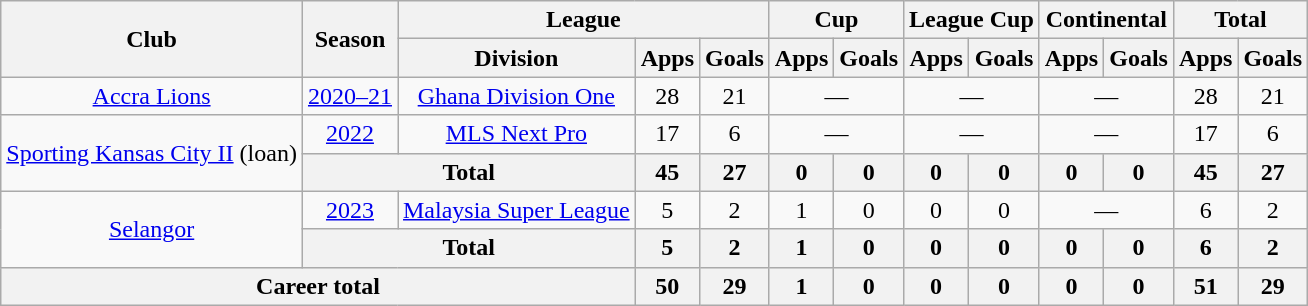<table class="wikitable" style="text-align: center;">
<tr>
<th rowspan="2">Club</th>
<th rowspan="2">Season</th>
<th colspan="3">League</th>
<th colspan="2">Cup</th>
<th colspan="2">League Cup</th>
<th colspan="2">Continental</th>
<th colspan="2">Total</th>
</tr>
<tr>
<th>Division</th>
<th>Apps</th>
<th>Goals</th>
<th>Apps</th>
<th>Goals</th>
<th>Apps</th>
<th>Goals</th>
<th>Apps</th>
<th>Goals</th>
<th>Apps</th>
<th>Goals</th>
</tr>
<tr>
<td><a href='#'>Accra Lions</a></td>
<td><a href='#'>2020–21</a></td>
<td><a href='#'>Ghana Division One</a></td>
<td>28</td>
<td>21</td>
<td colspan=2>—</td>
<td colspan=2>—</td>
<td colspan=2>—</td>
<td>28</td>
<td>21</td>
</tr>
<tr>
<td rowspan="2"><a href='#'>Sporting Kansas City II</a> (loan)</td>
<td><a href='#'>2022</a></td>
<td><a href='#'>MLS Next Pro</a></td>
<td>17</td>
<td>6</td>
<td colspan=2>—</td>
<td colspan=2>—</td>
<td colspan=2>—</td>
<td>17</td>
<td>6</td>
</tr>
<tr>
<th colspan="2">Total</th>
<th>45</th>
<th>27</th>
<th>0</th>
<th>0</th>
<th>0</th>
<th>0</th>
<th>0</th>
<th>0</th>
<th>45</th>
<th>27</th>
</tr>
<tr>
<td rowspan="2" valign="center"><a href='#'>Selangor</a></td>
<td><a href='#'>2023</a></td>
<td><a href='#'>Malaysia Super League</a></td>
<td>5</td>
<td>2</td>
<td>1</td>
<td>0</td>
<td>0</td>
<td>0</td>
<td colspan=2>—</td>
<td>6</td>
<td>2</td>
</tr>
<tr>
<th colspan="2">Total</th>
<th>5</th>
<th>2</th>
<th>1</th>
<th>0</th>
<th>0</th>
<th>0</th>
<th>0</th>
<th>0</th>
<th>6</th>
<th>2</th>
</tr>
<tr>
<th colspan="3">Career total</th>
<th>50</th>
<th>29</th>
<th>1</th>
<th>0</th>
<th>0</th>
<th>0</th>
<th>0</th>
<th>0</th>
<th>51</th>
<th>29</th>
</tr>
</table>
